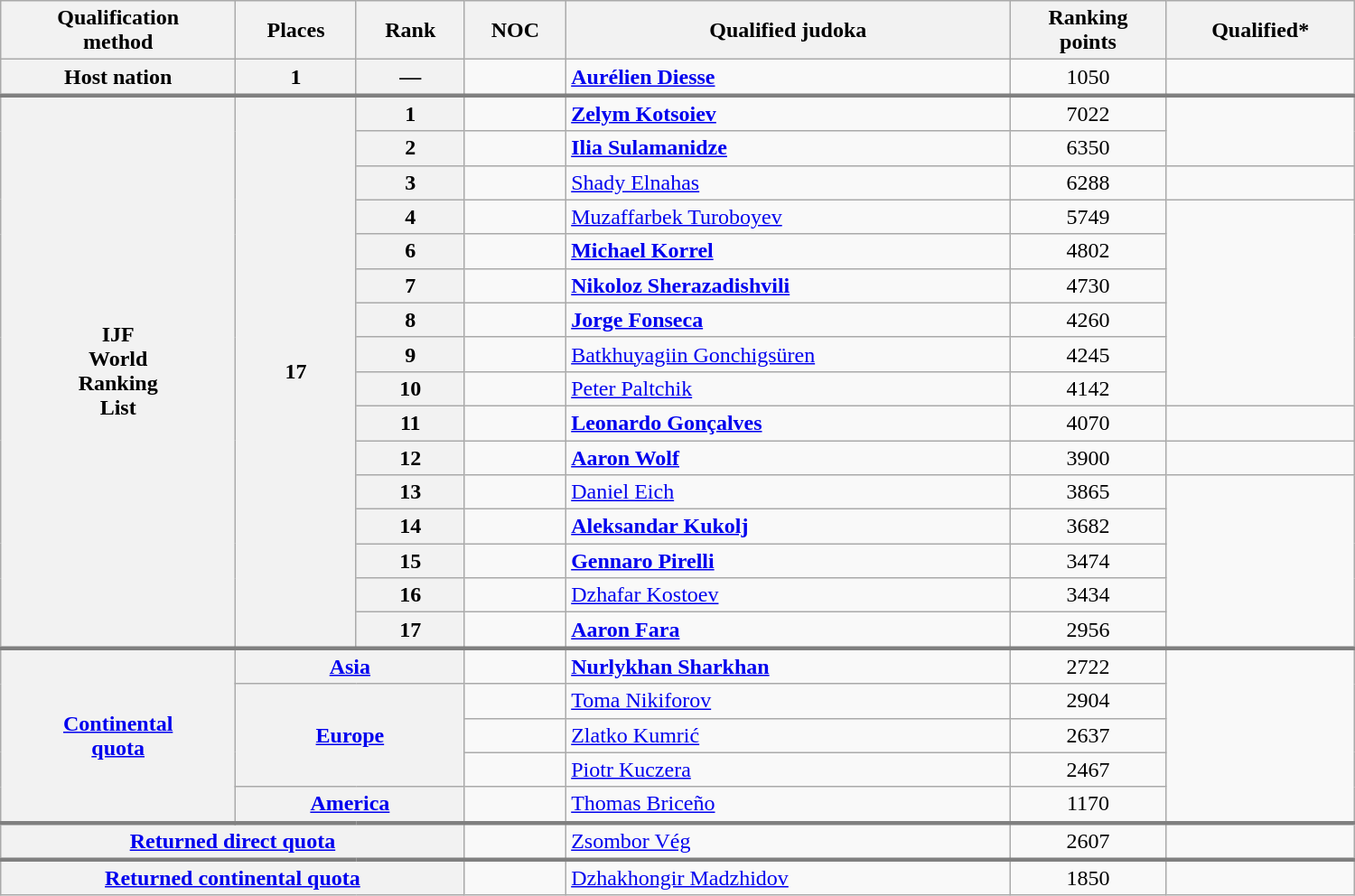<table class="wikitable" width=1000>
<tr>
<th>Qualification<br>method</th>
<th>Places</th>
<th>Rank</th>
<th>NOC</th>
<th>Qualified judoka</th>
<th>Ranking<br>points</th>
<th>Qualified*<br></th>
</tr>
<tr style="border-bottom: 3px solid grey;">
<th>Host nation</th>
<th>1</th>
<th>—</th>
<td></td>
<td><strong><a href='#'>Aurélien Diesse</a></strong></td>
<td align=center>1050</td>
<td></td>
</tr>
<tr>
<th rowspan=16>IJF<br>World<br>Ranking<br>List</th>
<th rowspan=16>17</th>
<th>1</th>
<td></td>
<td><strong><a href='#'>Zelym Kotsoiev</a></strong></td>
<td align=center>7022</td>
</tr>
<tr>
<th>2</th>
<td></td>
<td><strong><a href='#'>Ilia Sulamanidze</a></strong></td>
<td align=center>6350</td>
</tr>
<tr>
<th>3</th>
<td></td>
<td><a href='#'>Shady Elnahas</a></td>
<td align=center>6288</td>
<td></td>
</tr>
<tr>
<th>4</th>
<td></td>
<td><a href='#'>Muzaffarbek Turoboyev</a></td>
<td align=center>5749</td>
</tr>
<tr>
<th>6</th>
<td></td>
<td><strong><a href='#'>Michael Korrel</a></strong></td>
<td align=center>4802</td>
</tr>
<tr>
<th>7</th>
<td></td>
<td><strong><a href='#'>Nikoloz Sherazadishvili</a></strong></td>
<td align=center>4730</td>
</tr>
<tr>
<th>8</th>
<td></td>
<td><strong><a href='#'>Jorge Fonseca</a></strong></td>
<td align=center>4260</td>
</tr>
<tr>
<th>9</th>
<td></td>
<td><a href='#'>Batkhuyagiin Gonchigsüren</a></td>
<td align=center>4245</td>
</tr>
<tr>
<th>10</th>
<td></td>
<td><a href='#'>Peter Paltchik</a></td>
<td align=center>4142</td>
</tr>
<tr>
<th>11</th>
<td></td>
<td><strong><a href='#'>Leonardo Gonçalves</a></strong></td>
<td align=center>4070</td>
<td></td>
</tr>
<tr>
<th>12</th>
<td></td>
<td><strong><a href='#'>Aaron Wolf</a></strong></td>
<td align=center>3900</td>
<td></td>
</tr>
<tr>
<th>13</th>
<td></td>
<td><a href='#'>Daniel Eich</a></td>
<td align=center>3865</td>
</tr>
<tr>
<th>14</th>
<td></td>
<td><strong><a href='#'>Aleksandar Kukolj</a></strong></td>
<td align=center>3682</td>
</tr>
<tr>
<th>15</th>
<td></td>
<td><strong><a href='#'>Gennaro Pirelli</a></strong></td>
<td align=center>3474</td>
</tr>
<tr>
<th>16</th>
<td></td>
<td><a href='#'>Dzhafar Kostoev</a></td>
<td align=center>3434</td>
</tr>
<tr>
<th>17</th>
<td></td>
<td><strong><a href='#'>Aaron Fara</a></strong></td>
<td align=center>2956</td>
</tr>
<tr style="border-top: 3px solid grey;">
<th rowspan=5><a href='#'>Continental<br>quota</a></th>
<th rowspan=1 colspan=2><a href='#'>Asia</a></th>
<td></td>
<td><strong><a href='#'>Nurlykhan Sharkhan</a></strong></td>
<td align=center>2722</td>
</tr>
<tr>
<th rowspan=3 colspan=2><a href='#'>Europe</a></th>
<td></td>
<td><a href='#'>Toma Nikiforov</a></td>
<td align=center>2904</td>
</tr>
<tr>
<td></td>
<td><a href='#'>Zlatko Kumrić</a></td>
<td align=center>2637</td>
</tr>
<tr>
<td></td>
<td><a href='#'>Piotr Kuczera</a></td>
<td align=center>2467</td>
</tr>
<tr>
<th rowspan=1 colspan=2><a href='#'>America</a></th>
<td></td>
<td><a href='#'>Thomas Briceño</a></td>
<td align=center>1170</td>
</tr>
<tr style="border-top: 3px solid grey;">
<th rowspan=1 colspan=3><a href='#'>Returned direct quota</a></th>
<td></td>
<td><a href='#'>Zsombor Vég</a></td>
<td align=center>2607</td>
</tr>
<tr style="border-top: 3px solid grey;">
<th rowspan=1 colspan=3><a href='#'>Returned continental quota</a></th>
<td></td>
<td><a href='#'>Dzhakhongir Madzhidov</a></td>
<td align=center>1850</td>
</tr>
</table>
